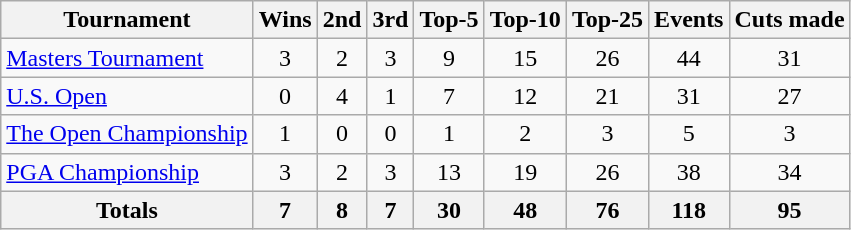<table class=wikitable style=text-align:center>
<tr>
<th>Tournament</th>
<th>Wins</th>
<th>2nd</th>
<th>3rd</th>
<th>Top-5</th>
<th>Top-10</th>
<th>Top-25</th>
<th>Events</th>
<th>Cuts made</th>
</tr>
<tr>
<td align=left><a href='#'>Masters Tournament</a></td>
<td>3</td>
<td>2</td>
<td>3</td>
<td>9</td>
<td>15</td>
<td>26</td>
<td>44</td>
<td>31</td>
</tr>
<tr>
<td align=left><a href='#'>U.S. Open</a></td>
<td>0</td>
<td>4</td>
<td>1</td>
<td>7</td>
<td>12</td>
<td>21</td>
<td>31</td>
<td>27</td>
</tr>
<tr>
<td align=left><a href='#'>The Open Championship</a></td>
<td>1</td>
<td>0</td>
<td>0</td>
<td>1</td>
<td>2</td>
<td>3</td>
<td>5</td>
<td>3</td>
</tr>
<tr>
<td align=left><a href='#'>PGA Championship</a></td>
<td>3</td>
<td>2</td>
<td>3</td>
<td>13</td>
<td>19</td>
<td>26</td>
<td>38</td>
<td>34</td>
</tr>
<tr>
<th>Totals</th>
<th>7</th>
<th>8</th>
<th>7</th>
<th>30</th>
<th>48</th>
<th>76</th>
<th>118</th>
<th>95</th>
</tr>
</table>
